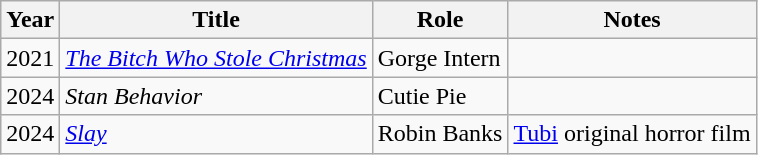<table class="wikitable sortable">
<tr>
<th>Year</th>
<th>Title</th>
<th>Role</th>
<th class="unsortable">Notes</th>
</tr>
<tr>
<td>2021</td>
<td><em><a href='#'>The Bitch Who Stole Christmas</a></em></td>
<td>Gorge Intern</td>
<td></td>
</tr>
<tr>
<td>2024</td>
<td><em>Stan Behavior</em></td>
<td>Cutie Pie</td>
<td></td>
</tr>
<tr>
<td>2024</td>
<td><em><a href='#'>Slay</a></em></td>
<td>Robin Banks</td>
<td><a href='#'>Tubi</a> original horror film</td>
</tr>
</table>
